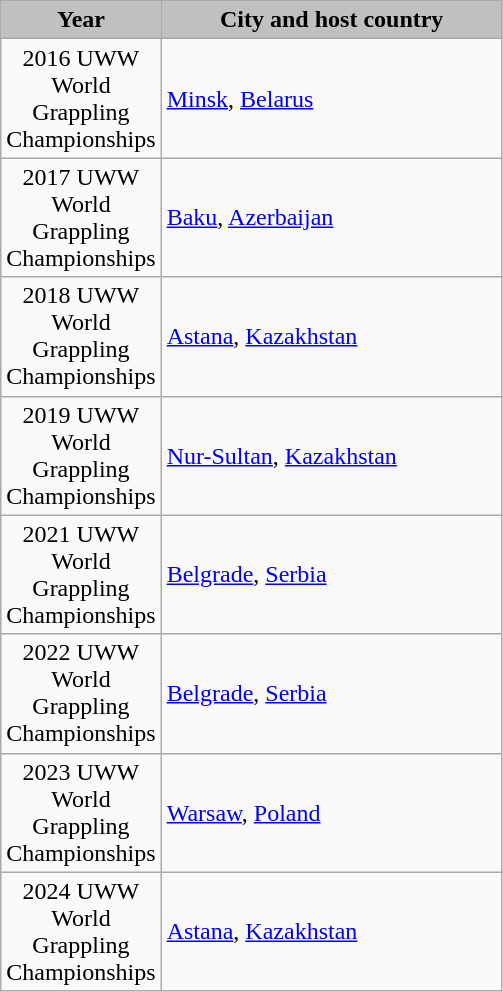<table class="wikitable" style="text-align:center; font-size:100%">
<tr>
<th style="width: 50px; background-color:#C0C0C0">Year</th>
<th style="width: 220px; background-color:#C0C0C0">City and host country</th>
</tr>
<tr>
<td>2016 UWW World Grappling Championships</td>
<td align="left"> <a href='#'>Minsk</a>, <a href='#'>Belarus</a></td>
</tr>
<tr>
<td>2017 UWW World Grappling Championships</td>
<td align="left"> <a href='#'>Baku</a>, <a href='#'>Azerbaijan</a></td>
</tr>
<tr>
<td>2018 UWW World Grappling Championships</td>
<td align="left"> <a href='#'>Astana</a>, <a href='#'>Kazakhstan</a></td>
</tr>
<tr>
<td>2019 UWW World Grappling Championships</td>
<td align="left"> <a href='#'>Nur-Sultan</a>, <a href='#'>Kazakhstan</a></td>
</tr>
<tr>
<td>2021 UWW World Grappling Championships</td>
<td align="left"> <a href='#'>Belgrade</a>, <a href='#'>Serbia</a></td>
</tr>
<tr>
<td>2022 UWW World Grappling Championships</td>
<td align="left"> <a href='#'>Belgrade</a>, <a href='#'>Serbia</a></td>
</tr>
<tr>
<td>2023 UWW World Grappling Championships</td>
<td align="left"> <a href='#'>Warsaw</a>, <a href='#'>Poland</a></td>
</tr>
<tr>
<td>2024 UWW World Grappling Championships</td>
<td align="left"> <a href='#'>Astana</a>, <a href='#'>Kazakhstan</a></td>
</tr>
</table>
